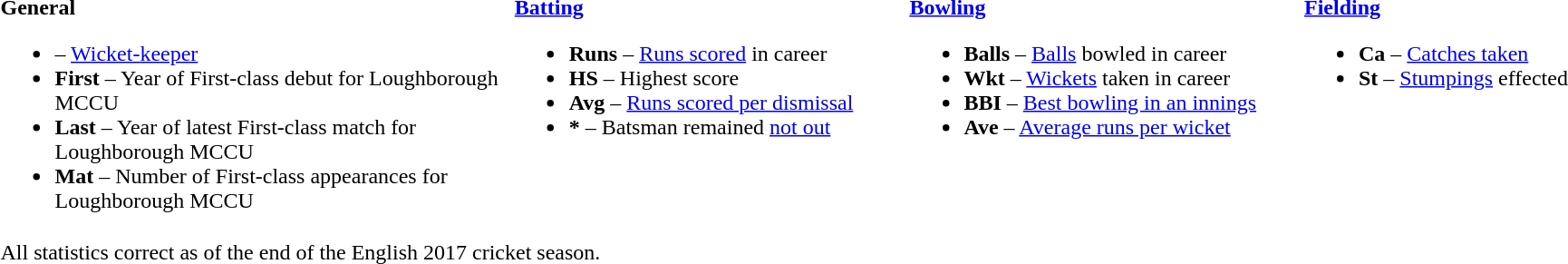<table>
<tr>
<td valign="top" style="width:30%"><br><strong>General</strong><ul><li> – <a href='#'>Wicket-keeper</a></li><li><strong>First</strong> – Year of First-class debut for Loughborough MCCU</li><li><strong>Last</strong> – Year of latest First-class match for Loughborough MCCU</li><li><strong>Mat</strong> – Number of First-class appearances for Loughborough MCCU</li></ul></td>
<td valign="top" style="width:23%"><br><strong><a href='#'>Batting</a></strong><ul><li><strong>Runs</strong> – <a href='#'>Runs scored</a> in career</li><li><strong>HS</strong> – Highest score</li><li><strong>Avg</strong> – <a href='#'>Runs scored per dismissal</a></li><li><strong>*</strong> – Batsman remained <a href='#'>not out</a></li></ul></td>
<td valign="top" style="width:23%"><br><strong><a href='#'>Bowling</a></strong><ul><li><strong>Balls</strong> – <a href='#'>Balls</a> bowled in career</li><li><strong>Wkt</strong> – <a href='#'>Wickets</a> taken in career</li><li><strong>BBI</strong> – <a href='#'>Best bowling in an innings</a></li><li><strong>Ave</strong> – <a href='#'>Average runs per wicket</a></li></ul></td>
<td valign="top" style="width:24%"><br><strong><a href='#'>Fielding</a></strong><ul><li><strong>Ca</strong> – <a href='#'>Catches taken</a></li><li><strong>St</strong> – <a href='#'>Stumpings</a> effected</li></ul></td>
</tr>
<tr>
<td colspan="4">All statistics correct as of the end of the English 2017 cricket season.</td>
</tr>
</table>
